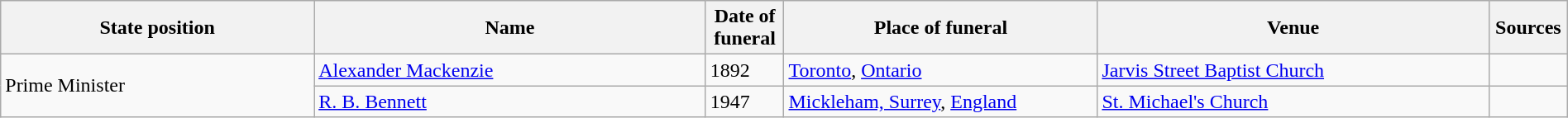<table class="wikitable sortable" style="width:100%;">
<tr ! | State position !! | Name !! | Date of funeral !! | Place of funeral !! | Sources>
<th scope="col" style="width:20%;">State position</th>
<th scope="col" style="width:25%;">Name</th>
<th scope="col" style="width:5%;">Date of funeral</th>
<th scope="col" style="width:20%;">Place of funeral</th>
<th scope="col" style="width:25%;">Venue</th>
<th scope="col" class="unsortable" style="width:5%;">Sources</th>
</tr>
<tr>
<td rowspan="2">Prime Minister</td>
<td><a href='#'>Alexander Mackenzie</a></td>
<td>1892</td>
<td><a href='#'>Toronto</a>, <a href='#'>Ontario</a></td>
<td><a href='#'>Jarvis Street Baptist Church</a></td>
<td></td>
</tr>
<tr>
<td><a href='#'>R. B. Bennett</a></td>
<td>1947</td>
<td><a href='#'>Mickleham, Surrey</a>, <a href='#'>England</a></td>
<td><a href='#'>St. Michael's Church</a></td>
<td></td>
</tr>
</table>
